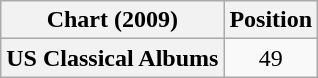<table class="wikitable plainrowheaders">
<tr>
<th scope="col">Chart (2009)</th>
<th scope="col">Position</th>
</tr>
<tr>
<th scope="row">US Classical Albums</th>
<td style="text-align:center;">49</td>
</tr>
</table>
